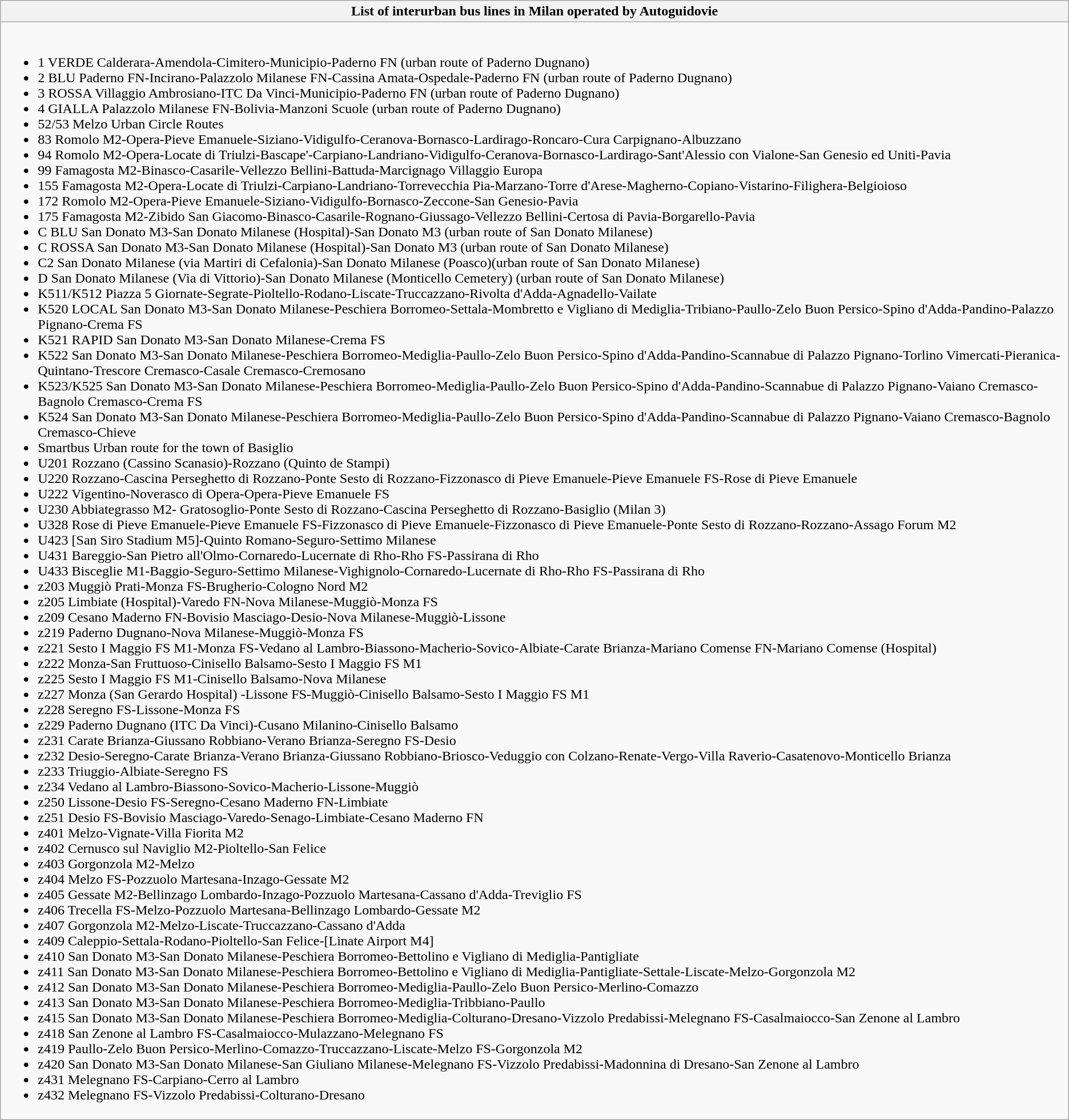<table class="wikitable collapsible collapsed">
<tr>
<th>List of interurban bus lines in Milan operated by Autoguidovie</th>
</tr>
<tr>
<td><br><ul><li>1 VERDE Calderara-Amendola-Cimitero-Municipio-Paderno FN (urban route of Paderno Dugnano)</li><li>2 BLU Paderno FN-Incirano-Palazzolo Milanese FN-Cassina Amata-Ospedale-Paderno FN (urban route of Paderno Dugnano)</li><li>3 ROSSA Villaggio Ambrosiano-ITC Da Vinci-Municipio-Paderno FN (urban route of Paderno Dugnano)</li><li>4 GIALLA Palazzolo Milanese FN-Bolivia-Manzoni Scuole (urban route of Paderno Dugnano)</li><li>52/53 Melzo Urban Circle Routes</li><li>83 Romolo M2-Opera-Pieve Emanuele-Siziano-Vidigulfo-Ceranova-Bornasco-Lardirago-Roncaro-Cura Carpignano-Albuzzano</li><li>94 Romolo M2-Opera-Locate di Triulzi-Bascape'-Carpiano-Landriano-Vidigulfo-Ceranova-Bornasco-Lardirago-Sant'Alessio con Vialone-San Genesio ed Uniti-Pavia</li><li>99 Famagosta M2-Binasco-Casarile-Vellezzo Bellini-Battuda-Marcignago Villaggio Europa</li><li>155 Famagosta M2-Opera-Locate di Triulzi-Carpiano-Landriano-Torrevecchia Pia-Marzano-Torre d'Arese-Magherno-Copiano-Vistarino-Filighera-Belgioioso</li><li>172 Romolo M2-Opera-Pieve Emanuele-Siziano-Vidigulfo-Bornasco-Zeccone-San Genesio-Pavia</li><li>175 Famagosta M2-Zibido San Giacomo-Binasco-Casarile-Rognano-Giussago-Vellezzo Bellini-Certosa di Pavia-Borgarello-Pavia</li><li>C BLU San Donato M3-San Donato Milanese (Hospital)-San Donato M3 (urban route of San Donato Milanese)</li><li>C ROSSA San Donato M3-San Donato Milanese (Hospital)-San Donato M3 (urban route of San Donato Milanese)</li><li>C2 San Donato Milanese (via Martiri di Cefalonia)-San Donato Milanese (Poasco)(urban route of San Donato Milanese)</li><li>D San Donato Milanese (Via di Vittorio)-San Donato Milanese (Monticello Cemetery) (urban route of San Donato Milanese)</li><li>K511/K512 Piazza 5 Giornate-Segrate-Pioltello-Rodano-Liscate-Truccazzano-Rivolta d'Adda-Agnadello-Vailate</li><li>K520 LOCAL San Donato M3-San Donato Milanese-Peschiera Borromeo-Settala-Mombretto e Vigliano di Mediglia-Tribiano-Paullo-Zelo Buon Persico-Spino d'Adda-Pandino-Palazzo Pignano-Crema FS</li><li>K521 RAPID San Donato M3-San Donato Milanese-Crema FS</li><li>K522 San Donato M3-San Donato Milanese-Peschiera Borromeo-Mediglia-Paullo-Zelo Buon Persico-Spino d'Adda-Pandino-Scannabue di Palazzo Pignano-Torlino Vimercati-Pieranica-Quintano-Trescore Cremasco-Casale Cremasco-Cremosano</li><li>K523/K525 San Donato M3-San Donato Milanese-Peschiera Borromeo-Mediglia-Paullo-Zelo Buon Persico-Spino d'Adda-Pandino-Scannabue di Palazzo Pignano-Vaiano Cremasco-Bagnolo Cremasco-Crema FS</li><li>K524 San Donato M3-San Donato Milanese-Peschiera Borromeo-Mediglia-Paullo-Zelo Buon Persico-Spino d'Adda-Pandino-Scannabue di Palazzo Pignano-Vaiano Cremasco-Bagnolo Cremasco-Chieve</li><li>Smartbus Urban route for the town of Basiglio</li><li>U201 Rozzano (Cassino Scanasio)-Rozzano (Quinto de Stampi)</li><li>U220 Rozzano-Cascina Perseghetto di Rozzano-Ponte Sesto di Rozzano-Fizzonasco di Pieve Emanuele-Pieve Emanuele FS-Rose di Pieve Emanuele</li><li>U222 Vigentino-Noverasco di Opera-Opera-Pieve Emanuele FS</li><li>U230 Abbiategrasso M2- Gratosoglio-Ponte Sesto di Rozzano-Cascina Perseghetto di Rozzano-Basiglio (Milan 3)</li><li>U328 Rose di Pieve Emanuele-Pieve Emanuele FS-Fizzonasco di Pieve Emanuele-Fizzonasco di Pieve Emanuele-Ponte Sesto di Rozzano-Rozzano-Assago Forum M2</li><li>U423 [San Siro Stadium M5]-Quinto Romano-Seguro-Settimo Milanese</li><li>U431 Bareggio-San Pietro all'Olmo-Cornaredo-Lucernate di Rho-Rho FS-Passirana di Rho</li><li>U433 Bisceglie M1-Baggio-Seguro-Settimo Milanese-Vighignolo-Cornaredo-Lucernate di Rho-Rho FS-Passirana di Rho</li><li>z203 Muggiò Prati-Monza FS-Brugherio-Cologno Nord M2</li><li>z205 Limbiate (Hospital)-Varedo FN-Nova Milanese-Muggiò-Monza FS</li><li>z209 Cesano Maderno FN-Bovisio Masciago-Desio-Nova Milanese-Muggiò-Lissone</li><li>z219 Paderno Dugnano-Nova Milanese-Muggiò-Monza FS</li><li>z221 Sesto I Maggio FS M1-Monza FS-Vedano al Lambro-Biassono-Macherio-Sovico-Albiate-Carate Brianza-Mariano Comense FN-Mariano Comense (Hospital)</li><li>z222 Monza-San Fruttuoso-Cinisello Balsamo-Sesto I Maggio FS M1</li><li>z225 Sesto I Maggio FS M1-Cinisello Balsamo-Nova Milanese</li><li>z227 Monza (San Gerardo Hospital) -Lissone FS-Muggiò-Cinisello Balsamo-Sesto I Maggio FS M1</li><li>z228 Seregno FS-Lissone-Monza FS</li><li>z229 Paderno Dugnano (ITC Da Vinci)-Cusano Milanino-Cinisello Balsamo</li><li>z231 Carate Brianza-Giussano Robbiano-Verano Brianza-Seregno FS-Desio</li><li>z232 Desio-Seregno-Carate Brianza-Verano Brianza-Giussano Robbiano-Briosco-Veduggio con Colzano-Renate-Vergo-Villa Raverio-Casatenovo-Monticello Brianza</li><li>z233 Triuggio-Albiate-Seregno FS</li><li>z234 Vedano al Lambro-Biassono-Sovico-Macherio-Lissone-Muggiò</li><li>z250 Lissone-Desio FS-Seregno-Cesano Maderno FN-Limbiate</li><li>z251 Desio FS-Bovisio Masciago-Varedo-Senago-Limbiate-Cesano Maderno FN</li><li>z401 Melzo-Vignate-Villa Fiorita M2</li><li>z402 Cernusco sul Naviglio M2-Pioltello-San Felice</li><li>z403 Gorgonzola M2-Melzo</li><li>z404 Melzo FS-Pozzuolo Martesana-Inzago-Gessate M2</li><li>z405 Gessate M2-Bellinzago Lombardo-Inzago-Pozzuolo Martesana-Cassano d'Adda-Treviglio FS</li><li>z406 Trecella FS-Melzo-Pozzuolo Martesana-Bellinzago Lombardo-Gessate M2</li><li>z407 Gorgonzola M2-Melzo-Liscate-Truccazzano-Cassano d'Adda</li><li>z409 Caleppio-Settala-Rodano-Pioltello-San Felice-[Linate Airport M4]</li><li>z410 San Donato M3-San Donato Milanese-Peschiera Borromeo-Bettolino e Vigliano di Mediglia-Pantigliate</li><li>z411 San Donato M3-San Donato Milanese-Peschiera Borromeo-Bettolino e Vigliano di Mediglia-Pantigliate-Settale-Liscate-Melzo-Gorgonzola M2</li><li>z412 San Donato M3-San Donato Milanese-Peschiera Borromeo-Mediglia-Paullo-Zelo Buon Persico-Merlino-Comazzo</li><li>z413 San Donato M3-San Donato Milanese-Peschiera Borromeo-Mediglia-Tribbiano-Paullo</li><li>z415 San Donato M3-San Donato Milanese-Peschiera Borromeo-Mediglia-Colturano-Dresano-Vizzolo Predabissi-Melegnano FS-Casalmaiocco-San Zenone al Lambro</li><li>z418 San Zenone al Lambro FS-Casalmaiocco-Mulazzano-Melegnano FS</li><li>z419 Paullo-Zelo Buon Persico-Merlino-Comazzo-Truccazzano-Liscate-Melzo FS-Gorgonzola M2</li><li>z420 San Donato M3-San Donato Milanese-San Giuliano Milanese-Melegnano FS-Vizzolo Predabissi-Madonnina di Dresano-San Zenone al Lambro</li><li>z431 Melegnano FS-Carpiano-Cerro al Lambro</li><li>z432 Melegnano FS-Vizzolo Predabissi-Colturano-Dresano</li></ul></td>
</tr>
</table>
